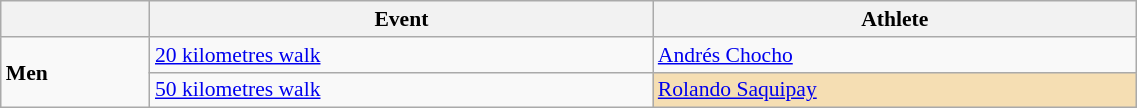<table class=wikitable style="font-size:90%" width=60%>
<tr>
<th></th>
<th>Event</th>
<th>Athlete</th>
</tr>
<tr>
<td rowspan=2><strong>Men</strong></td>
<td><a href='#'>20 kilometres walk</a></td>
<td><a href='#'>Andrés Chocho</a></td>
</tr>
<tr>
<td><a href='#'>50 kilometres walk</a></td>
<td bgcolor="wheat"><a href='#'>Rolando Saquipay</a></td>
</tr>
</table>
